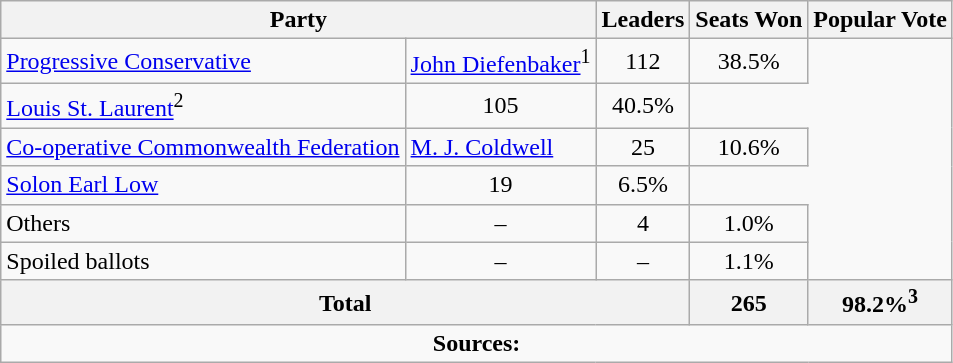<table class="wikitable">
<tr>
<th colspan="2">Party</th>
<th>Leaders</th>
<th>Seats Won</th>
<th>Popular Vote</th>
</tr>
<tr>
<td><a href='#'>Progressive Conservative</a></td>
<td><a href='#'>John Diefenbaker</a><sup>1</sup></td>
<td align=center>112</td>
<td align=center>38.5%</td>
</tr>
<tr>
<td><a href='#'>Louis St. Laurent</a><sup>2</sup></td>
<td align=center>105</td>
<td align=center>40.5%</td>
</tr>
<tr>
<td><a href='#'>Co-operative Commonwealth Federation</a></td>
<td><a href='#'>M. J. Coldwell</a></td>
<td align=center>25</td>
<td align=center>10.6%</td>
</tr>
<tr>
<td><a href='#'>Solon Earl Low</a></td>
<td align=center>19</td>
<td align=center>6.5%</td>
</tr>
<tr>
<td>Others</td>
<td align=center>–</td>
<td align=center>4</td>
<td align=center>1.0%</td>
</tr>
<tr>
<td>Spoiled ballots</td>
<td align=center>–</td>
<td align=center>–</td>
<td align=center>1.1%</td>
</tr>
<tr>
<th colspan=3 align=left>Total</th>
<th align=center>265</th>
<th align=center>98.2%<sup>3</sup></th>
</tr>
<tr>
<td align="center" colspan=5><strong>Sources:</strong> </td>
</tr>
</table>
